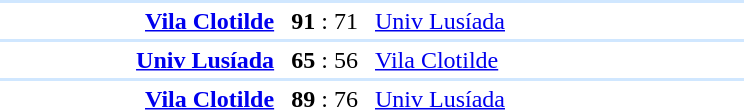<table style="text-align:center" width=500>
<tr>
<th width=30%></th>
<th width=10%></th>
<th width=30%></th>
<th width=10%></th>
</tr>
<tr align="left" bgcolor=#D0E7FF>
<td colspan=4></td>
</tr>
<tr>
<td align="right"><strong><a href='#'>Vila Clotilde</a></strong></td>
<td><strong>91</strong> : 71</td>
<td align=left><a href='#'>Univ Lusíada</a></td>
</tr>
<tr align="left" bgcolor=#D0E7FF>
<td colspan=4></td>
</tr>
<tr>
<td align="right"><strong><a href='#'>Univ Lusíada</a></strong></td>
<td><strong>65</strong> : 56</td>
<td align=left><a href='#'>Vila Clotilde</a></td>
</tr>
<tr align="left" bgcolor=#D0E7FF>
<td colspan=4></td>
</tr>
<tr>
<td align="right"><strong><a href='#'>Vila Clotilde</a></strong></td>
<td><strong>89</strong> : 76</td>
<td align=left><a href='#'>Univ Lusíada</a></td>
</tr>
</table>
